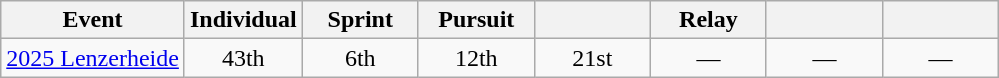<table class="wikitable" style="text-align: center;">
<tr ">
<th>Event</th>
<th style="width:70px;">Individual</th>
<th style="width:70px;">Sprint</th>
<th style="width:70px;">Pursuit</th>
<th style="width:70px;"></th>
<th style="width:70px;">Relay</th>
<th style="width:70px;"></th>
<th style="width:70px;"></th>
</tr>
<tr>
<td align=left> <a href='#'>2025 Lenzerheide</a></td>
<td>43th</td>
<td>6th</td>
<td>12th</td>
<td>21st</td>
<td>—</td>
<td>—</td>
<td>—</td>
</tr>
</table>
